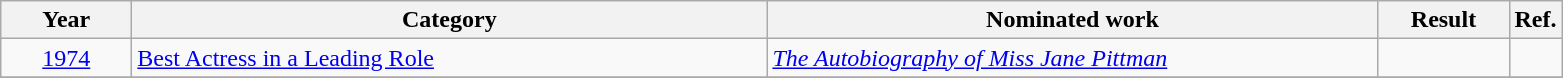<table class=wikitable>
<tr>
<th scope="col" style="width:5em;">Year</th>
<th scope="col" style="width:26em;">Category</th>
<th scope="col" style="width:25em;">Nominated work</th>
<th scope="col" style="width:5em;">Result</th>
<th>Ref.</th>
</tr>
<tr>
<td style="text-align:center;"><a href='#'>1974</a></td>
<td><a href='#'>Best Actress in a Leading Role</a></td>
<td><em><a href='#'>The Autobiography of Miss Jane Pittman</a></em></td>
<td></td>
<td></td>
</tr>
<tr>
</tr>
</table>
